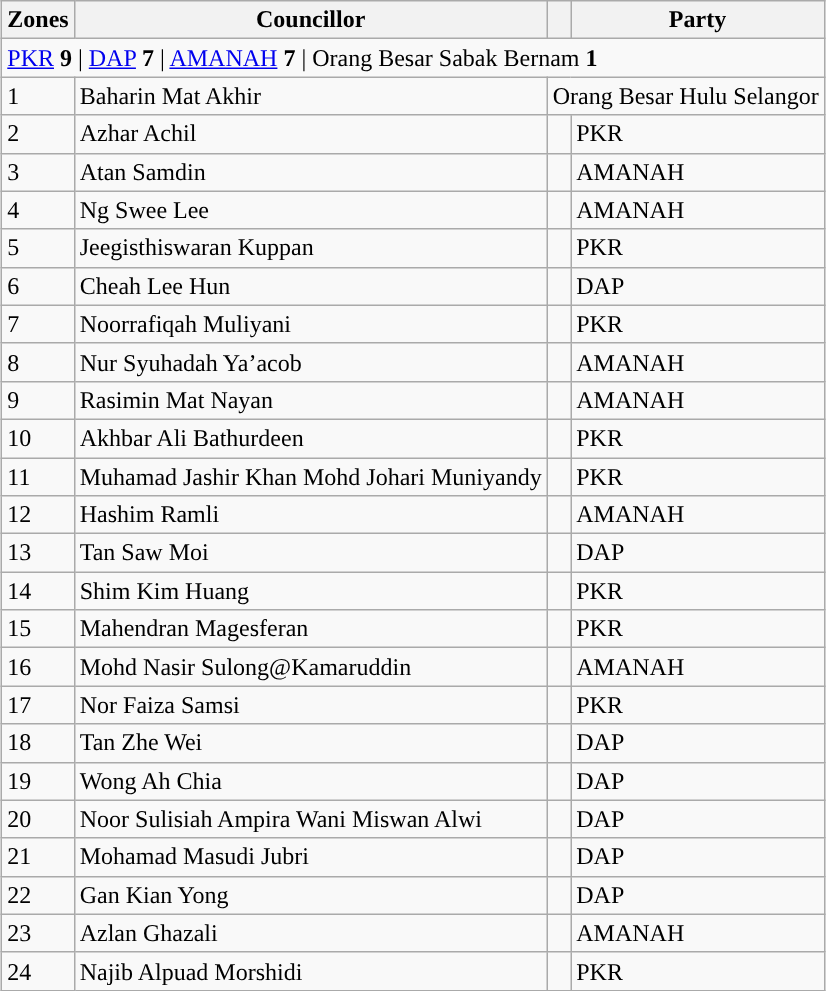<table class="wikitable sortable" style="margin: 1em auto 1em auto">
<tr>
<th>Zones</th>
<th>Councillor</th>
<th></th>
<th>Party</th>
</tr>
<tr>
<td colspan = "8"><a href='#'>PKR</a> <strong>9</strong> | <a href='#'>DAP</a> <strong>7</strong> | <a href='#'>AMANAH</a> <strong>7</strong> | Orang Besar Sabak Bernam <strong>1</strong></td>
</tr>
<tr>
<td>1</td>
<td>Baharin Mat Akhir</td>
<td colspan=2>Orang Besar Hulu Selangor</td>
</tr>
<tr>
<td>2</td>
<td>Azhar Achil</td>
<td style="background:"></td>
<td>PKR</td>
</tr>
<tr>
<td>3</td>
<td>Atan Samdin</td>
<td style="background:"></td>
<td>AMANAH</td>
</tr>
<tr>
<td>4</td>
<td>Ng Swee Lee</td>
<td style="background:"></td>
<td>AMANAH</td>
</tr>
<tr>
<td>5</td>
<td>Jeegisthiswaran Kuppan</td>
<td style="background:"></td>
<td>PKR</td>
</tr>
<tr>
<td>6</td>
<td>Cheah Lee Hun</td>
<td style="background:"></td>
<td>DAP</td>
</tr>
<tr>
<td>7</td>
<td>Noorrafiqah Muliyani</td>
<td style="background:"></td>
<td>PKR</td>
</tr>
<tr>
<td>8</td>
<td>Nur Syuhadah Ya’acob</td>
<td style="background:"></td>
<td>AMANAH</td>
</tr>
<tr>
<td>9</td>
<td>Rasimin Mat Nayan</td>
<td style="background:"></td>
<td>AMANAH</td>
</tr>
<tr>
<td>10</td>
<td>Akhbar Ali Bathurdeen</td>
<td style="background:"></td>
<td>PKR</td>
</tr>
<tr>
<td>11</td>
<td>Muhamad Jashir Khan Mohd Johari Muniyandy</td>
<td style="background:"></td>
<td>PKR</td>
</tr>
<tr>
<td>12</td>
<td>Hashim Ramli</td>
<td style="background:"></td>
<td>AMANAH</td>
</tr>
<tr>
<td>13</td>
<td>Tan Saw Moi</td>
<td style="background:"></td>
<td>DAP</td>
</tr>
<tr>
<td>14</td>
<td>Shim Kim Huang</td>
<td style="background:"></td>
<td>PKR</td>
</tr>
<tr>
<td>15</td>
<td>Mahendran Magesferan</td>
<td style="background:"></td>
<td>PKR</td>
</tr>
<tr>
<td>16</td>
<td>Mohd Nasir Sulong@Kamaruddin</td>
<td style="background:"></td>
<td>AMANAH</td>
</tr>
<tr>
<td>17</td>
<td>Nor Faiza Samsi</td>
<td style="background:"></td>
<td>PKR</td>
</tr>
<tr>
<td>18</td>
<td>Tan Zhe Wei</td>
<td style="background:"></td>
<td>DAP</td>
</tr>
<tr>
<td>19</td>
<td>Wong Ah Chia</td>
<td style="background:"></td>
<td>DAP</td>
</tr>
<tr>
<td>20</td>
<td>Noor Sulisiah Ampira Wani Miswan Alwi</td>
<td style="background:"></td>
<td>DAP</td>
</tr>
<tr>
<td>21</td>
<td>Mohamad Masudi Jubri</td>
<td style="background:"></td>
<td>DAP</td>
</tr>
<tr>
<td>22</td>
<td>Gan Kian Yong</td>
<td style="background:"></td>
<td>DAP</td>
</tr>
<tr>
<td>23</td>
<td>Azlan Ghazali</td>
<td style="background:"></td>
<td>AMANAH</td>
</tr>
<tr>
<td>24</td>
<td>Najib Alpuad Morshidi</td>
<td style="background:"></td>
<td>PKR</td>
</tr>
</table>
